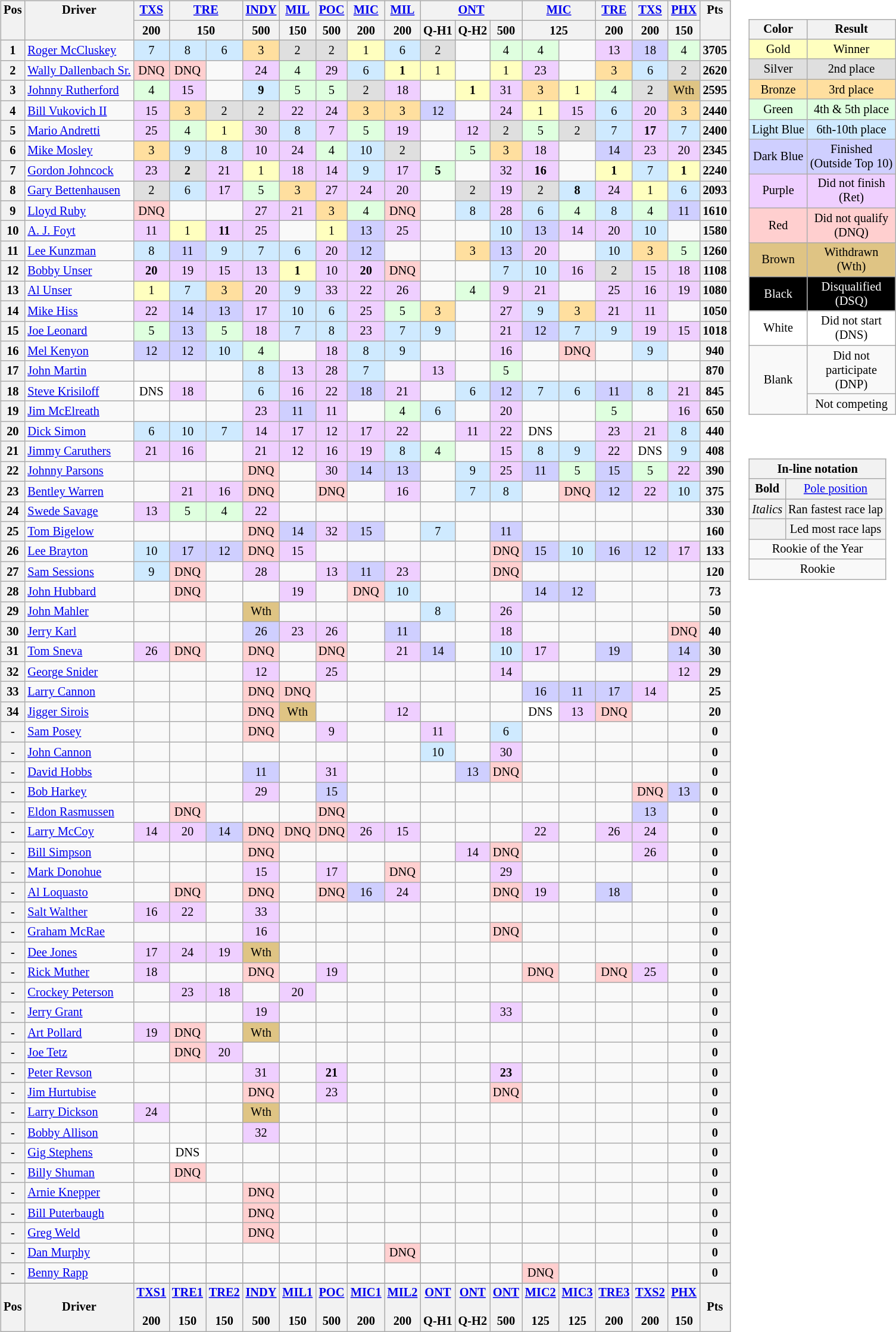<table>
<tr>
<td><br><table class="wikitable" style="font-size: 85%">
<tr valign="top">
<th rowspan=2>Pos</th>
<th rowspan=2>Driver</th>
<th><a href='#'>TXS</a></th>
<th colspan=2><a href='#'>TRE</a></th>
<th><a href='#'>INDY</a></th>
<th><a href='#'>MIL</a></th>
<th><a href='#'>POC</a></th>
<th><a href='#'>MIC</a></th>
<th><a href='#'>MIL</a></th>
<th colspan=3><a href='#'>ONT</a></th>
<th colspan=2><a href='#'>MIC</a></th>
<th><a href='#'>TRE</a></th>
<th><a href='#'>TXS</a></th>
<th><a href='#'>PHX</a></th>
<th rowspan=2>Pts</th>
</tr>
<tr>
<th>200</th>
<th colspan=2>150</th>
<th>500</th>
<th>150</th>
<th>500</th>
<th>200</th>
<th>200</th>
<th>Q-H1</th>
<th>Q-H2</th>
<th>500</th>
<th colspan=2>125</th>
<th>200</th>
<th>200</th>
<th>150</th>
</tr>
<tr>
<th>1</th>
<td> <a href='#'>Roger McCluskey</a></td>
<td style="background:#CFEAFF;" align=center>7</td>
<td style="background:#CFEAFF;" align=center>8</td>
<td style="background:#CFEAFF;" align=center>6</td>
<td style="background:#FFDF9F;" align=center>3</td>
<td style="background:#DFDFDF;" align=center>2</td>
<td style="background:#DFDFDF;" align=center>2</td>
<td style="background:#FFFFBF;" align=center>1</td>
<td style="background:#CFEAFF;" align=center>6</td>
<td style="background:#DFDFDF;" align=center>2</td>
<td></td>
<td style="background:#DFFFDF;" align=center>4</td>
<td style="background:#DFFFDF;" align=center>4</td>
<td></td>
<td style="background:#EFCFFF;" align=center>13</td>
<td style="background:#CFCFFF;" align=center>18</td>
<td style="background:#DFFFDF;" align=center>4</td>
<th>3705</th>
</tr>
<tr>
<th>2</th>
<td> <a href='#'>Wally Dallenbach Sr.</a></td>
<td style="background:#FFCFCF;" align=center>DNQ</td>
<td style="background:#FFCFCF;" align=center>DNQ</td>
<td></td>
<td style="background:#EFCFFF;" align=center>24</td>
<td style="background:#DFFFDF;" align=center>4</td>
<td style="background:#EFCFFF;" align=center>29</td>
<td style="background:#CFEAFF;" align=center>6</td>
<td style="background:#FFFFBF;" align=center><strong>1</strong></td>
<td style="background:#FFFFBF;" align=center>1</td>
<td></td>
<td style="background:#FFFFBF;" align=center>1</td>
<td style="background:#EFCFFF;" align=center>23</td>
<td></td>
<td style="background:#FFDF9F;" align=center>3</td>
<td style="background:#CFEAFF;" align=center>6</td>
<td style="background:#DFDFDF;" align=center>2</td>
<th>2620</th>
</tr>
<tr>
<th>3</th>
<td> <a href='#'>Johnny Rutherford</a></td>
<td style="background:#DFFFDF;" align=center>4</td>
<td style="background:#EFCFFF;" align=center>15</td>
<td></td>
<td style="background:#CFEAFF;" align=center><strong>9</strong></td>
<td style="background:#DFFFDF;" align=center>5</td>
<td style="background:#DFFFDF;" align=center>5</td>
<td style="background:#DFDFDF;" align=center>2</td>
<td style="background:#EFCFFF;" align=center>18</td>
<td></td>
<td style="background:#FFFFBF;" align=center><strong>1</strong></td>
<td style="background:#EFCFFF;" align=center>31</td>
<td style="background:#FFDF9F;" align=center>3</td>
<td style="background:#FFFFBF;" align=center>1</td>
<td style="background:#DFFFDF;" align=center>4</td>
<td style="background:#DFDFDF;" align=center>2</td>
<td style="background:#DFC484;" align=center>Wth</td>
<th>2595</th>
</tr>
<tr>
<th>4</th>
<td> <a href='#'>Bill Vukovich II</a></td>
<td style="background:#EFCFFF;" align=center>15</td>
<td style="background:#FFDF9F;" align=center>3</td>
<td style="background:#DFDFDF;" align=center>2</td>
<td style="background:#DFDFDF;" align=center>2</td>
<td style="background:#EFCFFF;" align=center>22</td>
<td style="background:#EFCFFF;" align=center>24</td>
<td style="background:#FFDF9F;" align=center>3</td>
<td style="background:#FFDF9F;" align=center>3</td>
<td style="background:#CFCFFF;" align=center>12</td>
<td></td>
<td style="background:#EFCFFF;" align=center>24</td>
<td style="background:#FFFFBF;" align=center>1</td>
<td style="background:#EFCFFF;" align=center>15</td>
<td style="background:#CFEAFF;" align=center>6</td>
<td style="background:#EFCFFF;" align=center>20</td>
<td style="background:#FFDF9F;" align=center>3</td>
<th>2440</th>
</tr>
<tr>
<th>5</th>
<td> <a href='#'>Mario Andretti</a></td>
<td style="background:#EFCFFF;" align=center>25</td>
<td style="background:#DFFFDF;" align=center>4</td>
<td style="background:#FFFFBF;" align=center>1</td>
<td style="background:#EFCFFF;" align=center>30</td>
<td style="background:#CFEAFF;" align=center>8</td>
<td style="background:#EFCFFF;" align=center>7</td>
<td style="background:#DFFFDF;" align=center>5</td>
<td style="background:#EFCFFF;" align=center>19</td>
<td></td>
<td style="background:#EFCFFF;" align=center>12</td>
<td style="background:#DFDFDF;" align=center>2</td>
<td style="background:#DFFFDF;" align=center>5</td>
<td style="background:#DFDFDF;" align=center>2</td>
<td style="background:#CFEAFF;" align=center>7</td>
<td style="background:#EFCFFF;" align=center><strong>17</strong></td>
<td style="background:#CFEAFF;" align=center>7</td>
<th>2400</th>
</tr>
<tr>
<th>6</th>
<td> <a href='#'>Mike Mosley</a></td>
<td style="background:#FFDF9F;" align=center>3</td>
<td style="background:#CFEAFF;" align=center>9</td>
<td style="background:#CFEAFF;" align=center>8</td>
<td style="background:#EFCFFF;" align=center>10</td>
<td style="background:#EFCFFF;" align=center>24</td>
<td style="background:#DFFFDF;" align=center>4</td>
<td style="background:#CFEAFF;" align=center>10</td>
<td style="background:#DFDFDF;" align=center>2</td>
<td></td>
<td style="background:#DFFFDF;" align=center>5</td>
<td style="background:#FFDF9F;" align=center>3</td>
<td style="background:#EFCFFF;" align=center>18</td>
<td></td>
<td style="background:#CFCFFF;" align=center>14</td>
<td style="background:#EFCFFF;" align=center>23</td>
<td style="background:#EFCFFF;" align=center>20</td>
<th>2345</th>
</tr>
<tr>
<th>7</th>
<td> <a href='#'>Gordon Johncock</a></td>
<td style="background:#EFCFFF;" align=center>23</td>
<td style="background:#DFDFDF;" align=center><strong>2</strong></td>
<td style="background:#EFCFFF;" align=center>21</td>
<td style="background:#FFFFBF;" align=center>1</td>
<td style="background:#EFCFFF;" align=center>18</td>
<td style="background:#EFCFFF;" align=center>14</td>
<td style="background:#CFEAFF;" align=center>9</td>
<td style="background:#EFCFFF;" align=center>17</td>
<td style="background:#DFFFDF;" align=center><strong>5</strong></td>
<td></td>
<td style="background:#EFCFFF;" align=center>32</td>
<td style="background:#EFCFFF;" align=center><strong>16</strong></td>
<td></td>
<td style="background:#FFFFBF;" align=center><strong>1</strong></td>
<td style="background:#CFEAFF;" align=center>7</td>
<td style="background:#FFFFBF;" align=center><strong>1</strong></td>
<th>2240</th>
</tr>
<tr>
<th>8</th>
<td> <a href='#'>Gary Bettenhausen</a></td>
<td style="background:#DFDFDF;" align=center>2</td>
<td style="background:#CFEAFF;" align=center>6</td>
<td style="background:#EFCFFF;" align=center>17</td>
<td style="background:#DFFFDF;" align=center>5</td>
<td style="background:#FFDF9F;" align=center>3</td>
<td style="background:#EFCFFF;" align=center>27</td>
<td style="background:#EFCFFF;" align=center>24</td>
<td style="background:#EFCFFF;" align=center>20</td>
<td></td>
<td style="background:#DFDFDF;" align=center>2</td>
<td style="background:#EFCFFF;" align=center>19</td>
<td style="background:#DFDFDF;" align=center>2</td>
<td style="background:#CFEAFF;" align=center><strong>8</strong></td>
<td style="background:#EFCFFF;" align=center>24</td>
<td style="background:#FFFFBF;" align=center>1</td>
<td style="background:#CFEAFF;" align=center>6</td>
<th>2093</th>
</tr>
<tr>
<th>9</th>
<td> <a href='#'>Lloyd Ruby</a></td>
<td style="background:#FFCFCF;" align=center>DNQ</td>
<td></td>
<td></td>
<td style="background:#EFCFFF;" align=center>27</td>
<td style="background:#EFCFFF;" align=center>21</td>
<td style="background:#FFDF9F;" align=center>3</td>
<td style="background:#DFFFDF;" align=center>4</td>
<td style="background:#FFCFCF;" align=center>DNQ</td>
<td></td>
<td style="background:#CFEAFF;" align=center>8</td>
<td style="background:#EFCFFF;" align=center>28</td>
<td style="background:#CFEAFF;" align=center>6</td>
<td style="background:#DFFFDF;" align=center>4</td>
<td style="background:#CFEAFF;" align=center>8</td>
<td style="background:#DFFFDF;" align=center>4</td>
<td style="background:#CFCFFF;" align=center>11</td>
<th>1610</th>
</tr>
<tr>
<th>10</th>
<td> <a href='#'>A. J. Foyt</a></td>
<td style="background:#EFCFFF;" align=center>11</td>
<td style="background:#FFFFBF;" align=center>1</td>
<td style="background:#EFCFFF;" align=center><strong>11</strong></td>
<td style="background:#EFCFFF;" align=center>25</td>
<td></td>
<td style="background:#FFFFBF;" align=center>1</td>
<td style="background:#CFCFFF;" align=center>13</td>
<td style="background:#EFCFFF;" align=center>25</td>
<td></td>
<td></td>
<td style="background:#CFEAFF;" align=center>10</td>
<td style="background:#CFCFFF;" align=center>13</td>
<td style="background:#EFCFFF;" align=center>14</td>
<td style="background:#EFCFFF;" align=center>20</td>
<td style="background:#CFEAFF;" align=center>10</td>
<td></td>
<th>1580</th>
</tr>
<tr>
<th>11</th>
<td> <a href='#'>Lee Kunzman</a></td>
<td style="background:#CFEAFF;" align=center>8</td>
<td style="background:#CFCFFF;" align=center>11</td>
<td style="background:#CFEAFF;" align=center>9</td>
<td style="background:#CFEAFF;" align=center>7</td>
<td style="background:#CFEAFF;" align=center>6</td>
<td style="background:#EFCFFF;" align=center>20</td>
<td style="background:#CFCFFF;" align=center>12</td>
<td></td>
<td></td>
<td style="background:#FFDF9F;" align=center>3</td>
<td style="background:#CFCFFF;" align=center>13</td>
<td style="background:#EFCFFF;" align=center>20</td>
<td></td>
<td style="background:#CFEAFF;" align=center>10</td>
<td style="background:#FFDF9F;" align=center>3</td>
<td style="background:#DFFFDF;" align=center>5</td>
<th>1260</th>
</tr>
<tr>
<th>12</th>
<td> <a href='#'>Bobby Unser</a></td>
<td style="background:#EFCFFF;" align=center><strong>20</strong></td>
<td style="background:#EFCFFF;" align=center>19</td>
<td style="background:#EFCFFF;" align=center>15</td>
<td style="background:#EFCFFF;" align=center>13</td>
<td style="background:#FFFFBF;" align=center><strong>1</strong></td>
<td style="background:#EFCFFF;" align=center>10</td>
<td style="background:#EFCFFF;" align=center><strong>20</strong></td>
<td style="background:#FFCFCF;" align=center>DNQ</td>
<td></td>
<td></td>
<td style="background:#CFEAFF;" align=center>7</td>
<td style="background:#CFEAFF;" align=center>10</td>
<td style="background:#EFCFFF;" align=center>16</td>
<td style="background:#DFDFDF;" align=center>2</td>
<td style="background:#EFCFFF;" align=center>15</td>
<td style="background:#EFCFFF;" align=center>18</td>
<th>1108</th>
</tr>
<tr>
<th>13</th>
<td> <a href='#'>Al Unser</a></td>
<td style="background:#FFFFBF;" align=center>1</td>
<td style="background:#CFEAFF;" align=center>7</td>
<td style="background:#FFDF9F;" align=center>3</td>
<td style="background:#EFCFFF;" align=center>20</td>
<td style="background:#CFEAFF;" align=center>9</td>
<td style="background:#EFCFFF;" align=center>33</td>
<td style="background:#EFCFFF;" align=center>22</td>
<td style="background:#EFCFFF;" align=center>26</td>
<td></td>
<td style="background:#DFFFDF;" align=center>4</td>
<td style="background:#EFCFFF;" align=center>9</td>
<td style="background:#EFCFFF;" align=center>21</td>
<td></td>
<td style="background:#EFCFFF;" align=center>25</td>
<td style="background:#EFCFFF;" align=center>16</td>
<td style="background:#EFCFFF;" align=center>19</td>
<th>1080</th>
</tr>
<tr>
<th>14</th>
<td> <a href='#'>Mike Hiss</a></td>
<td style="background:#EFCFFF;" align=center>22</td>
<td style="background:#CFCFFF;" align=center>14</td>
<td style="background:#CFCFFF;" align=center>13</td>
<td style="background:#EFCFFF;" align=center>17</td>
<td style="background:#CFEAFF;" align=center>10</td>
<td style="background:#CFEAFF;" align=center>6</td>
<td style="background:#EFCFFF;" align=center>25</td>
<td style="background:#DFFFDF;" align=center>5</td>
<td style="background:#FFDF9F;" align=center>3</td>
<td></td>
<td style="background:#EFCFFF;" align=center>27</td>
<td style="background:#CFEAFF;" align=center>9</td>
<td style="background:#FFDF9F;" align=center>3</td>
<td style="background:#EFCFFF;" align=center>21</td>
<td style="background:#EFCFFF;" align=center>11</td>
<td></td>
<th>1050</th>
</tr>
<tr>
<th>15</th>
<td> <a href='#'>Joe Leonard</a></td>
<td style="background:#DFFFDF;" align=center>5</td>
<td style="background:#CFCFFF;" align=center>13</td>
<td style="background:#DFFFDF;" align=center>5</td>
<td style="background:#EFCFFF;" align=center>18</td>
<td style="background:#CFEAFF;" align=center>7</td>
<td style="background:#CFEAFF;" align=center>8</td>
<td style="background:#EFCFFF;" align=center>23</td>
<td style="background:#CFEAFF;" align=center>7</td>
<td style="background:#CFEAFF;" align=center>9</td>
<td></td>
<td style="background:#EFCFFF;" align=center>21</td>
<td style="background:#CFCFFF;" align=center>12</td>
<td style="background:#CFEAFF;" align=center>7</td>
<td style="background:#CFEAFF;" align=center>9</td>
<td style="background:#EFCFFF;" align=center>19</td>
<td style="background:#EFCFFF;" align=center>15</td>
<th>1018</th>
</tr>
<tr>
<th>16</th>
<td> <a href='#'>Mel Kenyon</a></td>
<td style="background:#CFCFFF;" align=center>12</td>
<td style="background:#CFCFFF;" align=center>12</td>
<td style="background:#CFEAFF;" align=center>10</td>
<td style="background:#DFFFDF;" align=center>4</td>
<td></td>
<td style="background:#EFCFFF;" align=center>18</td>
<td style="background:#CFEAFF;" align=center>8</td>
<td style="background:#CFEAFF;" align=center>9</td>
<td></td>
<td></td>
<td style="background:#EFCFFF;" align=center>16</td>
<td></td>
<td style="background:#FFCFCF;" align=center>DNQ</td>
<td></td>
<td style="background:#CFEAFF;" align=center>9</td>
<td></td>
<th>940</th>
</tr>
<tr>
<th>17</th>
<td> <a href='#'>John Martin</a></td>
<td></td>
<td></td>
<td></td>
<td style="background:#CFEAFF;" align=center>8</td>
<td style="background:#EFCFFF;" align=center>13</td>
<td style="background:#EFCFFF;" align=center>28</td>
<td style="background:#CFEAFF;" align=center>7</td>
<td></td>
<td style="background:#EFCFFF;" align=center>13</td>
<td></td>
<td style="background:#DFFFDF;" align=center>5</td>
<td></td>
<td></td>
<td></td>
<td></td>
<td></td>
<th>870</th>
</tr>
<tr>
<th>18</th>
<td> <a href='#'>Steve Krisiloff</a></td>
<td style="background:#FFFFFF;" align=center>DNS</td>
<td style="background:#EFCFFF;" align=center>18</td>
<td></td>
<td style="background:#CFEAFF;" align=center>6</td>
<td style="background:#EFCFFF;" align=center>16</td>
<td style="background:#EFCFFF;" align=center>22</td>
<td style="background:#CFCFFF;" align=center>18</td>
<td style="background:#EFCFFF;" align=center>21</td>
<td></td>
<td style="background:#CFEAFF;" align=center>6</td>
<td style="background:#CFCFFF;" align=center>12</td>
<td style="background:#CFEAFF;" align=center>7</td>
<td style="background:#CFEAFF;" align=center>6</td>
<td style="background:#CFCFFF;" align=center>11</td>
<td style="background:#CFEAFF;" align=center>8</td>
<td style="background:#EFCFFF;" align=center>21</td>
<th>845</th>
</tr>
<tr>
<th>19</th>
<td> <a href='#'>Jim McElreath</a></td>
<td></td>
<td></td>
<td></td>
<td style="background:#EFCFFF;" align=center>23</td>
<td style="background:#CFCFFF;" align=center>11</td>
<td style="background:#EFCFFF;" align=center>11</td>
<td></td>
<td style="background:#DFFFDF;" align=center>4</td>
<td style="background:#CFEAFF;" align=center>6</td>
<td></td>
<td style="background:#EFCFFF;" align=center>20</td>
<td></td>
<td></td>
<td style="background:#DFFFDF;" align=center>5</td>
<td></td>
<td style="background:#EFCFFF;" align=center>16</td>
<th>650</th>
</tr>
<tr>
<th>20</th>
<td> <a href='#'>Dick Simon</a></td>
<td style="background:#CFEAFF;" align=center>6</td>
<td style="background:#CFEAFF;" align=center>10</td>
<td style="background:#CFEAFF;" align=center>7</td>
<td style="background:#EFCFFF;" align=center>14</td>
<td style="background:#EFCFFF;" align=center>17</td>
<td style="background:#EFCFFF;" align=center>12</td>
<td style="background:#EFCFFF;" align=center>17</td>
<td style="background:#EFCFFF;" align=center>22</td>
<td></td>
<td style="background:#EFCFFF;" align=center>11</td>
<td style="background:#EFCFFF;" align=center>22</td>
<td style="background:#FFFFFF;" align=center>DNS</td>
<td></td>
<td style="background:#EFCFFF;" align=center>23</td>
<td style="background:#EFCFFF;" align=center>21</td>
<td style="background:#CFEAFF;" align=center>8</td>
<th>440</th>
</tr>
<tr>
<th>21</th>
<td> <a href='#'>Jimmy Caruthers</a></td>
<td style="background:#EFCFFF;" align=center>21</td>
<td style="background:#EFCFFF;" align=center>16</td>
<td></td>
<td style="background:#EFCFFF;" align=center>21</td>
<td style="background:#EFCFFF;" align=center>12</td>
<td style="background:#EFCFFF;" align=center>16</td>
<td style="background:#EFCFFF;" align=center>19</td>
<td style="background:#CFEAFF;" align=center>8</td>
<td style="background:#DFFFDF;" align=center>4</td>
<td></td>
<td style="background:#EFCFFF;" align=center>15</td>
<td style="background:#CFEAFF;" align=center>8</td>
<td style="background:#CFEAFF;" align=center>9</td>
<td style="background:#EFCFFF;" align=center>22</td>
<td style="background:#FFFFFF;" align=center>DNS</td>
<td style="background:#CFEAFF;" align=center>9</td>
<th>408</th>
</tr>
<tr>
<th>22</th>
<td> <a href='#'>Johnny Parsons</a></td>
<td></td>
<td></td>
<td></td>
<td style="background:#FFCFCF;" align=center>DNQ</td>
<td></td>
<td style="background:#EFCFFF;" align=center>30</td>
<td style="background:#CFCFFF;" align=center>14</td>
<td style="background:#CFCFFF;" align=center>13</td>
<td></td>
<td style="background:#CFEAFF;" align=center>9</td>
<td style="background:#EFCFFF;" align=center>25</td>
<td style="background:#CFCFFF;" align=center>11</td>
<td style="background:#DFFFDF;" align=center>5</td>
<td style="background:#CFCFFF;" align=center>15</td>
<td style="background:#DFFFDF;" align=center>5</td>
<td style="background:#EFCFFF;" align=center>22</td>
<th>390</th>
</tr>
<tr>
<th>23</th>
<td> <a href='#'>Bentley Warren</a></td>
<td></td>
<td style="background:#EFCFFF;" align=center>21</td>
<td style="background:#EFCFFF;" align=center>16</td>
<td style="background:#FFCFCF;" align=center>DNQ</td>
<td></td>
<td style="background:#FFCFCF;" align=center>DNQ</td>
<td></td>
<td style="background:#EFCFFF;" align=center>16</td>
<td></td>
<td style="background:#CFEAFF;" align=center>7</td>
<td style="background:#CFEAFF;" align=center>8</td>
<td></td>
<td style="background:#FFCFCF;" align=center>DNQ</td>
<td style="background:#CFCFFF;" align=center>12</td>
<td style="background:#EFCFFF;" align=center>22</td>
<td style="background:#CFEAFF;" align=center>10</td>
<th>375</th>
</tr>
<tr>
<th>24</th>
<td> <a href='#'>Swede Savage</a></td>
<td style="background:#EFCFFF;" align=center>13</td>
<td style="background:#DFFFDF;" align=center>5</td>
<td style="background:#DFFFDF;" align=center>4</td>
<td style="background:#EFCFFF;" align=center>22</td>
<td></td>
<td></td>
<td></td>
<td></td>
<td></td>
<td></td>
<td></td>
<td></td>
<td></td>
<td></td>
<td></td>
<td></td>
<th>330</th>
</tr>
<tr>
<th>25</th>
<td> <a href='#'>Tom Bigelow</a></td>
<td></td>
<td></td>
<td></td>
<td style="background:#FFCFCF;" align=center>DNQ</td>
<td style="background:#CFCFFF;" align=center>14</td>
<td style="background:#EFCFFF;" align=center>32</td>
<td style="background:#CFCFFF;" align=center>15</td>
<td></td>
<td style="background:#CFEAFF;" align=center>7</td>
<td></td>
<td style="background:#CFCFFF;" align=center>11</td>
<td></td>
<td></td>
<td></td>
<td></td>
<td></td>
<th>160</th>
</tr>
<tr>
<th>26</th>
<td> <a href='#'>Lee Brayton</a></td>
<td style="background:#CFEAFF;" align=center>10</td>
<td style="background:#CFCFFF;" align=center>17</td>
<td style="background:#CFCFFF;" align=center>12</td>
<td style="background:#FFCFCF;" align=center>DNQ</td>
<td style="background:#EFCFFF;" align=center>15</td>
<td></td>
<td></td>
<td></td>
<td></td>
<td></td>
<td style="background:#FFCFCF;" align=center>DNQ</td>
<td style="background:#CFCFFF;" align=center>15</td>
<td style="background:#CFEAFF;" align=center>10</td>
<td style="background:#CFCFFF;" align=center>16</td>
<td style="background:#CFCFFF;" align=center>12</td>
<td style="background:#EFCFFF;" align=center>17</td>
<th>133</th>
</tr>
<tr>
<th>27</th>
<td> <a href='#'>Sam Sessions</a></td>
<td style="background:#CFEAFF;" align=center>9</td>
<td style="background:#FFCFCF;" align=center>DNQ</td>
<td></td>
<td style="background:#EFCFFF;" align=center>28</td>
<td></td>
<td style="background:#EFCFFF;" align=center>13</td>
<td style="background:#CFCFFF;" align=center>11</td>
<td style="background:#EFCFFF;" align=center>23</td>
<td></td>
<td></td>
<td style="background:#FFCFCF;" align=center>DNQ</td>
<td></td>
<td></td>
<td></td>
<td></td>
<td></td>
<th>120</th>
</tr>
<tr>
<th>28</th>
<td> <a href='#'>John Hubbard</a></td>
<td></td>
<td style="background:#FFCFCF;" align=center>DNQ</td>
<td></td>
<td></td>
<td style="background:#EFCFFF;" align=center>19</td>
<td></td>
<td style="background:#FFCFCF;" align=center>DNQ</td>
<td style="background:#CFEAFF;" align=center>10</td>
<td></td>
<td></td>
<td></td>
<td style="background:#CFCFFF;" align=center>14</td>
<td style="background:#CFCFFF;" align=center>12</td>
<td></td>
<td></td>
<td></td>
<th>73</th>
</tr>
<tr>
<th>29</th>
<td> <a href='#'>John Mahler</a></td>
<td></td>
<td></td>
<td></td>
<td style="background:#DFC484;" align=center>Wth</td>
<td></td>
<td></td>
<td></td>
<td></td>
<td style="background:#CFEAFF;" align=center>8</td>
<td></td>
<td style="background:#EFCFFF;" align=center>26</td>
<td></td>
<td></td>
<td></td>
<td></td>
<td></td>
<th>50</th>
</tr>
<tr>
<th>30</th>
<td> <a href='#'>Jerry Karl</a></td>
<td></td>
<td></td>
<td></td>
<td style="background:#CFCFFF;" align=center>26</td>
<td style="background:#EFCFFF;" align=center>23</td>
<td style="background:#EFCFFF;" align=center>26</td>
<td></td>
<td style="background:#CFCFFF;" align=center>11</td>
<td></td>
<td></td>
<td style="background:#EFCFFF;" align=center>18</td>
<td></td>
<td></td>
<td></td>
<td></td>
<td style="background:#FFCFCF;" align=center>DNQ</td>
<th>40</th>
</tr>
<tr>
<th>31</th>
<td> <a href='#'>Tom Sneva</a> </td>
<td style="background:#EFCFFF;" align=center>26</td>
<td style="background:#FFCFCF;" align=center>DNQ</td>
<td></td>
<td style="background:#FFCFCF;" align=center>DNQ</td>
<td></td>
<td style="background:#FFCFCF;" align=center>DNQ</td>
<td></td>
<td style="background:#EFCFFF;" align=center>21</td>
<td style="background:#CFCFFF;" align=center>14</td>
<td></td>
<td style="background:#CFEAFF;" align=center>10</td>
<td style="background:#EFCFFF;" align=center>17</td>
<td></td>
<td style="background:#CFCFFF;" align=center>19</td>
<td></td>
<td style="background:#CFCFFF;" align=center>14</td>
<th>30</th>
</tr>
<tr>
<th>32</th>
<td> <a href='#'>George Snider</a></td>
<td></td>
<td></td>
<td></td>
<td style="background:#EFCFFF;" align=center>12</td>
<td></td>
<td style="background:#EFCFFF;" align=center>25</td>
<td></td>
<td></td>
<td></td>
<td></td>
<td style="background:#EFCFFF;" align=center>14</td>
<td></td>
<td></td>
<td></td>
<td></td>
<td style="background:#EFCFFF;" align=center>12</td>
<th>29</th>
</tr>
<tr>
<th>33</th>
<td> <a href='#'>Larry Cannon</a></td>
<td></td>
<td></td>
<td></td>
<td style="background:#FFCFCF;" align=center>DNQ</td>
<td style="background:#FFCFCF;" align=center>DNQ</td>
<td></td>
<td></td>
<td></td>
<td></td>
<td></td>
<td></td>
<td style="background:#CFCFFF;" align=center>16</td>
<td style="background:#CFCFFF;" align=center>11</td>
<td style="background:#CFCFFF;" align=center>17</td>
<td style="background:#EFCFFF;" align=center>14</td>
<td></td>
<th>25</th>
</tr>
<tr>
<th>34</th>
<td> <a href='#'>Jigger Sirois</a></td>
<td></td>
<td></td>
<td></td>
<td style="background:#FFCFCF;" align=center>DNQ</td>
<td style="background:#DFC484;" align=center>Wth</td>
<td></td>
<td></td>
<td style="background:#EFCFFF;" align=center>12</td>
<td></td>
<td></td>
<td></td>
<td style="background:#FFFFFF;" align=center>DNS</td>
<td style="background:#EFCFFF;" align=center>13</td>
<td style="background:#FFCFCF;" align=center>DNQ</td>
<td></td>
<td></td>
<th>20</th>
</tr>
<tr>
<th>-</th>
<td> <a href='#'>Sam Posey</a></td>
<td></td>
<td></td>
<td></td>
<td style="background:#FFCFCF;" align=center>DNQ</td>
<td></td>
<td style="background:#EFCFFF;" align=center>9</td>
<td></td>
<td></td>
<td style="background:#EFCFFF;" align=center>11</td>
<td></td>
<td style="background:#CFEAFF;" align=center>6</td>
<td></td>
<td></td>
<td></td>
<td></td>
<td></td>
<th>0</th>
</tr>
<tr>
<th>-</th>
<td> <a href='#'>John Cannon</a></td>
<td></td>
<td></td>
<td></td>
<td></td>
<td></td>
<td></td>
<td></td>
<td></td>
<td style="background:#CFEAFF;" align=center>10</td>
<td></td>
<td style="background:#EFCFFF;" align=center>30</td>
<td></td>
<td></td>
<td></td>
<td></td>
<td></td>
<th>0</th>
</tr>
<tr>
<th>-</th>
<td> <a href='#'>David Hobbs</a></td>
<td></td>
<td></td>
<td></td>
<td style="background:#CFCFFF;" align=center>11</td>
<td></td>
<td style="background:#EFCFFF;" align=center>31</td>
<td></td>
<td></td>
<td></td>
<td style="background:#CFCFFF;" align=center>13</td>
<td style="background:#FFCFCF;" align=center>DNQ</td>
<td></td>
<td></td>
<td></td>
<td></td>
<td></td>
<th>0</th>
</tr>
<tr>
<th>-</th>
<td> <a href='#'>Bob Harkey</a></td>
<td></td>
<td></td>
<td></td>
<td style="background:#EFCFFF;" align=center>29</td>
<td></td>
<td style="background:#CFCFFF;" align=center>15</td>
<td></td>
<td></td>
<td></td>
<td></td>
<td></td>
<td></td>
<td></td>
<td></td>
<td style="background:#FFCFCF;" align=center>DNQ</td>
<td style="background:#CFCFFF;" align=center>13</td>
<th>0</th>
</tr>
<tr>
<th>-</th>
<td> <a href='#'>Eldon Rasmussen</a></td>
<td></td>
<td style="background:#FFCFCF;" align=center>DNQ</td>
<td></td>
<td></td>
<td></td>
<td style="background:#FFCFCF;" align=center>DNQ</td>
<td></td>
<td></td>
<td></td>
<td></td>
<td></td>
<td></td>
<td></td>
<td></td>
<td style="background:#CFCFFF;" align=center>13</td>
<td></td>
<th>0</th>
</tr>
<tr>
<th>-</th>
<td> <a href='#'>Larry McCoy</a></td>
<td style="background:#EFCFFF;" align=center>14</td>
<td style="background:#EFCFFF;" align=center>20</td>
<td style="background:#CFCFFF;" align=center>14</td>
<td style="background:#FFCFCF;" align=center>DNQ</td>
<td style="background:#FFCFCF;" align=center>DNQ</td>
<td style="background:#FFCFCF;" align=center>DNQ</td>
<td style="background:#EFCFFF;" align=center>26</td>
<td style="background:#EFCFFF;" align=center>15</td>
<td></td>
<td></td>
<td></td>
<td style="background:#EFCFFF;" align=center>22</td>
<td></td>
<td style="background:#EFCFFF;" align=center>26</td>
<td style="background:#EFCFFF;" align=center>24</td>
<td></td>
<th>0</th>
</tr>
<tr>
<th>-</th>
<td> <a href='#'>Bill Simpson</a></td>
<td></td>
<td></td>
<td></td>
<td style="background:#FFCFCF;" align=center>DNQ</td>
<td></td>
<td></td>
<td></td>
<td></td>
<td></td>
<td style="background:#EFCFFF;" align=center>14</td>
<td style="background:#FFCFCF;" align=center>DNQ</td>
<td></td>
<td></td>
<td></td>
<td style="background:#EFCFFF;" align=center>26</td>
<td></td>
<th>0</th>
</tr>
<tr>
<th>-</th>
<td> <a href='#'>Mark Donohue</a></td>
<td></td>
<td></td>
<td></td>
<td style="background:#EFCFFF;" align=center>15</td>
<td></td>
<td style="background:#EFCFFF;" align=center>17</td>
<td></td>
<td style="background:#FFCFCF;" align=center>DNQ</td>
<td></td>
<td></td>
<td style="background:#EFCFFF;" align=center>29</td>
<td></td>
<td></td>
<td></td>
<td></td>
<td></td>
<th>0</th>
</tr>
<tr>
<th>-</th>
<td> <a href='#'>Al Loquasto</a></td>
<td></td>
<td style="background:#FFCFCF;" align=center>DNQ</td>
<td></td>
<td style="background:#FFCFCF;" align=center>DNQ</td>
<td></td>
<td style="background:#FFCFCF;" align=center>DNQ</td>
<td style="background:#CFCFFF;" align=center>16</td>
<td style="background:#EFCFFF;" align=center>24</td>
<td></td>
<td></td>
<td style="background:#FFCFCF;" align=center>DNQ</td>
<td style="background:#EFCFFF;" align=center>19</td>
<td></td>
<td style="background:#CFCFFF;" align=center>18</td>
<td></td>
<td></td>
<th>0</th>
</tr>
<tr>
<th>-</th>
<td> <a href='#'>Salt Walther</a></td>
<td style="background:#EFCFFF;" align=center>16</td>
<td style="background:#EFCFFF;" align=center>22</td>
<td></td>
<td style="background:#EFCFFF;" align=center>33</td>
<td></td>
<td></td>
<td></td>
<td></td>
<td></td>
<td></td>
<td></td>
<td></td>
<td></td>
<td></td>
<td></td>
<td></td>
<th>0</th>
</tr>
<tr>
<th>-</th>
<td> <a href='#'>Graham McRae</a> </td>
<td></td>
<td></td>
<td></td>
<td style="background:#EFCFFF;" align=center>16</td>
<td></td>
<td></td>
<td></td>
<td></td>
<td></td>
<td></td>
<td style="background:#FFCFCF;" align=center>DNQ</td>
<td></td>
<td></td>
<td></td>
<td></td>
<td></td>
<th>0</th>
</tr>
<tr>
<th>-</th>
<td> <a href='#'>Dee Jones</a></td>
<td style="background:#EFCFFF;" align=center>17</td>
<td style="background:#EFCFFF;" align=center>24</td>
<td style="background:#EFCFFF;" align=center>19</td>
<td style="background:#DFC484;" align=center>Wth</td>
<td></td>
<td></td>
<td></td>
<td></td>
<td></td>
<td></td>
<td></td>
<td></td>
<td></td>
<td></td>
<td></td>
<td></td>
<th>0</th>
</tr>
<tr>
<th>-</th>
<td> <a href='#'>Rick Muther</a></td>
<td style="background:#EFCFFF;" align=center>18</td>
<td></td>
<td></td>
<td style="background:#FFCFCF;" align=center>DNQ</td>
<td></td>
<td style="background:#EFCFFF;" align=center>19</td>
<td></td>
<td></td>
<td></td>
<td></td>
<td></td>
<td style="background:#FFCFCF;" align=center>DNQ</td>
<td></td>
<td style="background:#FFCFCF;" align=center>DNQ</td>
<td style="background:#EFCFFF;" align=center>25</td>
<td></td>
<th>0</th>
</tr>
<tr>
<th>-</th>
<td> <a href='#'>Crockey Peterson</a></td>
<td></td>
<td style="background:#EFCFFF;" align=center>23</td>
<td style="background:#EFCFFF;" align=center>18</td>
<td></td>
<td style="background:#EFCFFF;" align=center>20</td>
<td></td>
<td></td>
<td></td>
<td></td>
<td></td>
<td></td>
<td></td>
<td></td>
<td></td>
<td></td>
<td></td>
<th>0</th>
</tr>
<tr>
<th>-</th>
<td> <a href='#'>Jerry Grant</a></td>
<td></td>
<td></td>
<td></td>
<td style="background:#EFCFFF;" align=center>19</td>
<td></td>
<td></td>
<td></td>
<td></td>
<td></td>
<td></td>
<td style="background:#EFCFFF;" align=center>33</td>
<td></td>
<td></td>
<td></td>
<td></td>
<td></td>
<th>0</th>
</tr>
<tr>
<th>-</th>
<td> <a href='#'>Art Pollard</a></td>
<td style="background:#EFCFFF;" align=center>19</td>
<td style="background:#FFCFCF;" align=center>DNQ</td>
<td></td>
<td style="background:#DFC484;" align=center>Wth</td>
<td></td>
<td></td>
<td></td>
<td></td>
<td></td>
<td></td>
<td></td>
<td></td>
<td></td>
<td></td>
<td></td>
<td></td>
<th>0</th>
</tr>
<tr>
<th>-</th>
<td> <a href='#'>Joe Tetz</a></td>
<td></td>
<td style="background:#FFCFCF;" align=center>DNQ</td>
<td style="background:#EFCFFF;" align=center>20</td>
<td></td>
<td></td>
<td></td>
<td></td>
<td></td>
<td></td>
<td></td>
<td></td>
<td></td>
<td></td>
<td></td>
<td></td>
<td></td>
<th>0</th>
</tr>
<tr>
<th>-</th>
<td> <a href='#'>Peter Revson</a></td>
<td></td>
<td></td>
<td></td>
<td style="background:#EFCFFF;" align=center>31</td>
<td></td>
<td style="background:#EFCFFF;" align=center><strong>21</strong></td>
<td></td>
<td></td>
<td></td>
<td></td>
<td style="background:#EFCFFF;" align=center><strong>23</strong></td>
<td></td>
<td></td>
<td></td>
<td></td>
<td></td>
<th>0</th>
</tr>
<tr>
<th>-</th>
<td> <a href='#'>Jim Hurtubise</a></td>
<td></td>
<td></td>
<td></td>
<td style="background:#FFCFCF;" align=center>DNQ</td>
<td></td>
<td style="background:#EFCFFF;" align=center>23</td>
<td></td>
<td></td>
<td></td>
<td></td>
<td style="background:#FFCFCF;" align=center>DNQ</td>
<td></td>
<td></td>
<td></td>
<td></td>
<td></td>
<th>0</th>
</tr>
<tr>
<th>-</th>
<td> <a href='#'>Larry Dickson</a></td>
<td style="background:#EFCFFF;" align=center>24</td>
<td></td>
<td></td>
<td style="background:#DFC484;" align=center>Wth</td>
<td></td>
<td></td>
<td></td>
<td></td>
<td></td>
<td></td>
<td></td>
<td></td>
<td></td>
<td></td>
<td></td>
<td></td>
<th>0</th>
</tr>
<tr>
<th>-</th>
<td> <a href='#'>Bobby Allison</a> </td>
<td></td>
<td></td>
<td></td>
<td style="background:#EFCFFF;" align=center>32</td>
<td></td>
<td></td>
<td></td>
<td></td>
<td></td>
<td></td>
<td></td>
<td></td>
<td></td>
<td></td>
<td></td>
<td></td>
<th>0</th>
</tr>
<tr>
<th>-</th>
<td> <a href='#'>Gig Stephens</a></td>
<td></td>
<td style="background:#FFFFFF;" align=center>DNS</td>
<td></td>
<td></td>
<td></td>
<td></td>
<td></td>
<td></td>
<td></td>
<td></td>
<td></td>
<td></td>
<td></td>
<td></td>
<td></td>
<td></td>
<th>0</th>
</tr>
<tr>
<th>-</th>
<td> <a href='#'>Billy Shuman</a></td>
<td></td>
<td style="background:#FFCFCF;" align=center>DNQ</td>
<td></td>
<td></td>
<td></td>
<td></td>
<td></td>
<td></td>
<td></td>
<td></td>
<td></td>
<td></td>
<td></td>
<td></td>
<td></td>
<td></td>
<th>0</th>
</tr>
<tr>
<th>-</th>
<td> <a href='#'>Arnie Knepper</a></td>
<td></td>
<td></td>
<td></td>
<td style="background:#FFCFCF;" align=center>DNQ</td>
<td></td>
<td></td>
<td></td>
<td></td>
<td></td>
<td></td>
<td></td>
<td></td>
<td></td>
<td></td>
<td></td>
<td></td>
<th>0</th>
</tr>
<tr>
<th>-</th>
<td> <a href='#'>Bill Puterbaugh</a></td>
<td></td>
<td></td>
<td></td>
<td style="background:#FFCFCF;" align=center>DNQ</td>
<td></td>
<td></td>
<td></td>
<td></td>
<td></td>
<td></td>
<td></td>
<td></td>
<td></td>
<td></td>
<td></td>
<td></td>
<th>0</th>
</tr>
<tr>
<th>-</th>
<td> <a href='#'>Greg Weld</a></td>
<td></td>
<td></td>
<td></td>
<td style="background:#FFCFCF;" align=center>DNQ</td>
<td></td>
<td></td>
<td></td>
<td></td>
<td></td>
<td></td>
<td></td>
<td></td>
<td></td>
<td></td>
<td></td>
<td></td>
<th>0</th>
</tr>
<tr>
<th>-</th>
<td> <a href='#'>Dan Murphy</a></td>
<td></td>
<td></td>
<td></td>
<td></td>
<td></td>
<td></td>
<td></td>
<td style="background:#FFCFCF;" align=center>DNQ</td>
<td></td>
<td></td>
<td></td>
<td></td>
<td></td>
<td></td>
<td></td>
<td></td>
<th>0</th>
</tr>
<tr>
<th>-</th>
<td> <a href='#'>Benny Rapp</a></td>
<td></td>
<td></td>
<td></td>
<td></td>
<td></td>
<td></td>
<td></td>
<td></td>
<td></td>
<td></td>
<td></td>
<td style="background:#FFCFCF;" align=center>DNQ</td>
<td></td>
<td></td>
<td></td>
<td></td>
<th>0</th>
</tr>
<tr>
</tr>
<tr valign="top">
<th valign="middle">Pos</th>
<th valign="middle">Driver</th>
<th><a href='#'>TXS1</a><br><br>200</th>
<th><a href='#'>TRE1</a><br><br>150</th>
<th><a href='#'>TRE2</a><br><br>150</th>
<th><a href='#'>INDY</a><br><br>500</th>
<th><a href='#'>MIL1</a><br><br>150</th>
<th><a href='#'>POC</a><br><br>500</th>
<th><a href='#'>MIC1</a><br><br>200</th>
<th><a href='#'>MIL2</a><br><br>200</th>
<th><a href='#'>ONT</a><br><br>Q-H1</th>
<th><a href='#'>ONT</a><br><br>Q-H2</th>
<th><a href='#'>ONT</a><br><br>500</th>
<th><a href='#'>MIC2</a><br><br>125</th>
<th><a href='#'>MIC3</a><br><br>125</th>
<th><a href='#'>TRE3</a><br><br>200</th>
<th><a href='#'>TXS2</a><br><br>200</th>
<th><a href='#'>PHX</a><br><br>150</th>
<th valign="middle">Pts</th>
</tr>
</table>
</td>
<td valign="top"><br><table>
<tr>
<td><br><table style="margin-right:0; font-size:85%; text-align:center;" class="wikitable">
<tr>
<th>Color</th>
<th>Result</th>
</tr>
<tr style="background:#FFFFBF;">
<td>Gold</td>
<td>Winner</td>
</tr>
<tr style="background:#DFDFDF;">
<td>Silver</td>
<td>2nd place</td>
</tr>
<tr style="background:#FFDF9F;">
<td>Bronze</td>
<td>3rd place</td>
</tr>
<tr style="background:#DFFFDF;">
<td>Green</td>
<td>4th & 5th place</td>
</tr>
<tr style="background:#CFEAFF;">
<td>Light Blue</td>
<td>6th-10th place</td>
</tr>
<tr style="background:#CFCFFF;">
<td>Dark Blue</td>
<td>Finished<br>(Outside Top 10)</td>
</tr>
<tr style="background:#EFCFFF;">
<td>Purple</td>
<td>Did not finish<br>(Ret)</td>
</tr>
<tr style="background:#FFCFCF;">
<td>Red</td>
<td>Did not qualify<br>(DNQ)</td>
</tr>
<tr style="background:#DFC484;">
<td>Brown</td>
<td>Withdrawn<br>(Wth)</td>
</tr>
<tr style="background:#000000; color:white;">
<td>Black</td>
<td>Disqualified<br>(DSQ)</td>
</tr>
<tr style="background:#FFFFFF;">
<td rowspan="1">White</td>
<td>Did not start<br>(DNS)</td>
</tr>
<tr>
<td rowspan="2">Blank</td>
<td>Did not<br>participate<br>(DNP)</td>
</tr>
<tr>
<td>Not competing</td>
</tr>
</table>
</td>
</tr>
<tr>
<td><br><table style="margin-right:0; font-size:85%; text-align:center;" class="wikitable">
<tr>
<td style="background:#F2F2F2;" align=center colspan=2><strong>In-line notation</strong></td>
</tr>
<tr>
<td style="background:#F2F2F2;" align=center><strong>Bold</strong></td>
<td style="background:#F2F2F2;" align=center><a href='#'>Pole position</a></td>
</tr>
<tr>
<td style="background:#F2F2F2;" align=center><em>Italics</em></td>
<td style="background:#F2F2F2;" align=center>Ran fastest race lap</td>
</tr>
<tr>
<td style="background:#F2F2F2;" align=center></td>
<td style="background:#F2F2F2;" align=center>Led most race laps</td>
</tr>
<tr>
<td style="text-align:center" colspan=2> Rookie of the Year</td>
</tr>
<tr>
<td style="text-align:center" colspan=2> Rookie</td>
</tr>
</table>
</td>
</tr>
</table>
</td>
</tr>
</table>
